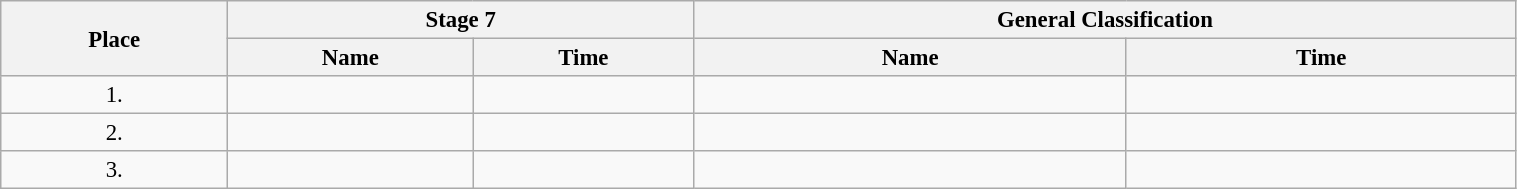<table class="wikitable"  style="font-size:95%; width:80%;">
<tr>
<th rowspan="2">Place</th>
<th colspan="2">Stage 7</th>
<th colspan="2">General Classification</th>
</tr>
<tr>
<th>Name</th>
<th>Time</th>
<th>Name</th>
<th>Time</th>
</tr>
<tr>
<td style="text-align:center;">1.</td>
<td></td>
<td></td>
<td></td>
<td></td>
</tr>
<tr>
<td style="text-align:center;">2.</td>
<td></td>
<td></td>
<td></td>
<td></td>
</tr>
<tr>
<td style="text-align:center;">3.</td>
<td></td>
<td></td>
<td></td>
<td></td>
</tr>
</table>
